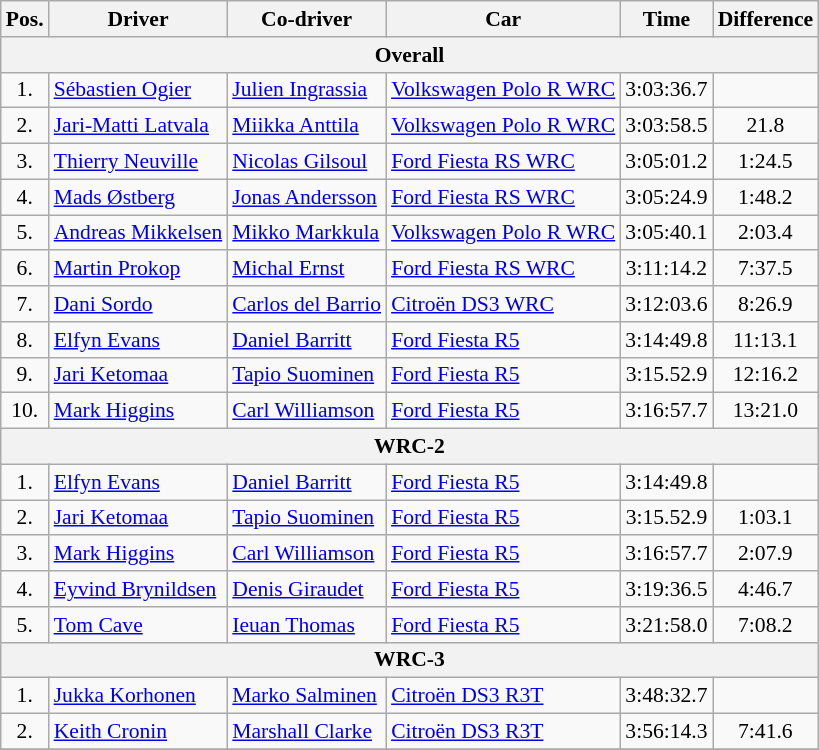<table class="wikitable" style="text-align: center; font-size: 90%; max-width: 950px;">
<tr>
<th>Pos.</th>
<th>Driver</th>
<th>Co-driver</th>
<th>Car</th>
<th>Time</th>
<th>Difference</th>
</tr>
<tr>
<th colspan=7>Overall</th>
</tr>
<tr>
<td>1.</td>
<td align="left"> <a href='#'>Sébastien Ogier</a></td>
<td align="left"> <a href='#'>Julien Ingrassia</a></td>
<td align="left"><a href='#'>Volkswagen Polo R WRC</a></td>
<td>3:03:36.7</td>
<td></td>
</tr>
<tr>
<td>2.</td>
<td align="left"> <a href='#'>Jari-Matti Latvala</a></td>
<td align="left"> <a href='#'>Miikka Anttila</a></td>
<td align="left"><a href='#'>Volkswagen Polo R WRC</a></td>
<td>3:03:58.5</td>
<td>21.8</td>
</tr>
<tr>
<td>3.</td>
<td align="left"> <a href='#'>Thierry Neuville</a></td>
<td align="left"> <a href='#'>Nicolas Gilsoul</a></td>
<td align="left"><a href='#'>Ford Fiesta RS WRC</a></td>
<td>3:05:01.2</td>
<td>1:24.5</td>
</tr>
<tr>
<td>4.</td>
<td align="left"> <a href='#'>Mads Østberg</a></td>
<td align="left"> <a href='#'>Jonas Andersson</a></td>
<td align="left"><a href='#'>Ford Fiesta RS WRC</a></td>
<td>3:05:24.9</td>
<td>1:48.2</td>
</tr>
<tr>
<td>5.</td>
<td align="left"> <a href='#'>Andreas Mikkelsen</a></td>
<td align="left"> <a href='#'>Mikko Markkula</a></td>
<td align="left"><a href='#'>Volkswagen Polo R WRC</a></td>
<td>3:05:40.1</td>
<td>2:03.4</td>
</tr>
<tr>
<td>6.</td>
<td align="left"> <a href='#'>Martin Prokop</a></td>
<td align="left"> <a href='#'>Michal Ernst</a></td>
<td align="left"><a href='#'>Ford Fiesta RS WRC</a></td>
<td>3:11:14.2</td>
<td>7:37.5</td>
</tr>
<tr>
<td>7.</td>
<td align="left"> <a href='#'>Dani Sordo</a></td>
<td align="left"> <a href='#'>Carlos del Barrio</a></td>
<td align="left"><a href='#'>Citroën DS3 WRC</a></td>
<td>3:12:03.6</td>
<td>8:26.9</td>
</tr>
<tr>
<td>8.</td>
<td align="left"> <a href='#'>Elfyn Evans</a></td>
<td align="left"> <a href='#'>Daniel Barritt</a></td>
<td align="left"><a href='#'>Ford Fiesta R5</a></td>
<td>3:14:49.8</td>
<td>11:13.1</td>
</tr>
<tr>
<td>9.</td>
<td align="left"> <a href='#'>Jari Ketomaa</a></td>
<td align="left"> <a href='#'>Tapio Suominen</a></td>
<td align="left"><a href='#'>Ford Fiesta R5</a></td>
<td>3:15.52.9</td>
<td>12:16.2</td>
</tr>
<tr>
<td>10.</td>
<td align="left"> <a href='#'>Mark Higgins</a></td>
<td align="left"> <a href='#'>Carl Williamson</a></td>
<td align="left"><a href='#'>Ford Fiesta R5</a></td>
<td>3:16:57.7</td>
<td>13:21.0</td>
</tr>
<tr>
<th colspan=7>WRC-2</th>
</tr>
<tr>
<td>1.</td>
<td align="left"> <a href='#'>Elfyn Evans</a></td>
<td align="left"> <a href='#'>Daniel Barritt</a></td>
<td align="left"><a href='#'>Ford Fiesta R5</a></td>
<td>3:14:49.8</td>
<td></td>
</tr>
<tr>
<td>2.</td>
<td align="left"> <a href='#'>Jari Ketomaa</a></td>
<td align="left"> <a href='#'>Tapio Suominen</a></td>
<td align="left"><a href='#'>Ford Fiesta R5</a></td>
<td>3:15.52.9</td>
<td>1:03.1</td>
</tr>
<tr>
<td>3.</td>
<td align="left"> <a href='#'>Mark Higgins</a></td>
<td align="left"> <a href='#'>Carl Williamson</a></td>
<td align="left"><a href='#'>Ford Fiesta R5</a></td>
<td>3:16:57.7</td>
<td>2:07.9</td>
</tr>
<tr>
<td>4.</td>
<td align="left"> <a href='#'>Eyvind Brynildsen</a></td>
<td align="left"> <a href='#'>Denis Giraudet</a></td>
<td align="left"><a href='#'>Ford Fiesta R5</a></td>
<td>3:19:36.5</td>
<td>4:46.7</td>
</tr>
<tr>
<td>5.</td>
<td align="left"> <a href='#'>Tom Cave</a></td>
<td align="left"> <a href='#'>Ieuan Thomas</a></td>
<td align="left"><a href='#'>Ford Fiesta R5</a></td>
<td>3:21:58.0</td>
<td>7:08.2</td>
</tr>
<tr>
<th colspan=7>WRC-3</th>
</tr>
<tr>
<td>1.</td>
<td align="left"> <a href='#'>Jukka Korhonen</a></td>
<td align="left"> <a href='#'>Marko Salminen</a></td>
<td align="left"><a href='#'>Citroën DS3 R3T</a></td>
<td>3:48:32.7</td>
<td></td>
</tr>
<tr>
<td>2.</td>
<td align="left"> <a href='#'>Keith Cronin</a></td>
<td align="left"> <a href='#'>Marshall Clarke</a></td>
<td align="left"><a href='#'>Citroën DS3 R3T</a></td>
<td>3:56:14.3</td>
<td>7:41.6</td>
</tr>
<tr>
</tr>
</table>
